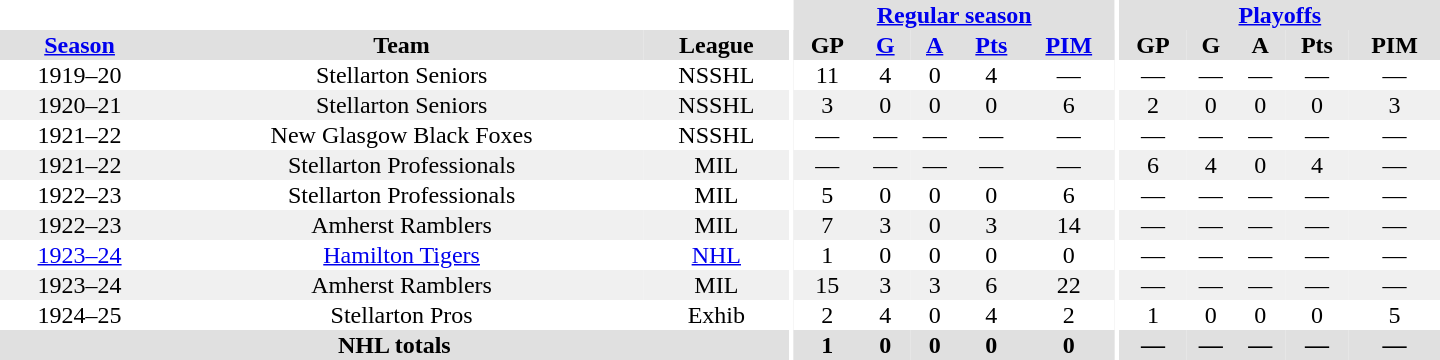<table border="0" cellpadding="1" cellspacing="0" style="text-align:center; width:60em">
<tr bgcolor="#e0e0e0">
<th colspan="3" bgcolor="#ffffff"></th>
<th rowspan="100" bgcolor="#ffffff"></th>
<th colspan="5"><a href='#'>Regular season</a></th>
<th rowspan="100" bgcolor="#ffffff"></th>
<th colspan="5"><a href='#'>Playoffs</a></th>
</tr>
<tr bgcolor="#e0e0e0">
<th><a href='#'>Season</a></th>
<th>Team</th>
<th>League</th>
<th>GP</th>
<th><a href='#'>G</a></th>
<th><a href='#'>A</a></th>
<th><a href='#'>Pts</a></th>
<th><a href='#'>PIM</a></th>
<th>GP</th>
<th>G</th>
<th>A</th>
<th>Pts</th>
<th>PIM</th>
</tr>
<tr>
<td>1919–20</td>
<td>Stellarton Seniors</td>
<td>NSSHL</td>
<td>11</td>
<td>4</td>
<td>0</td>
<td>4</td>
<td>—</td>
<td>—</td>
<td>—</td>
<td>—</td>
<td>—</td>
<td>—</td>
</tr>
<tr bgcolor="#f0f0f0">
<td>1920–21</td>
<td>Stellarton Seniors</td>
<td>NSSHL</td>
<td>3</td>
<td>0</td>
<td>0</td>
<td>0</td>
<td>6</td>
<td>2</td>
<td>0</td>
<td>0</td>
<td>0</td>
<td>3</td>
</tr>
<tr>
<td>1921–22</td>
<td>New Glasgow Black Foxes</td>
<td>NSSHL</td>
<td>—</td>
<td>—</td>
<td>—</td>
<td>—</td>
<td>—</td>
<td>—</td>
<td>—</td>
<td>—</td>
<td>—</td>
<td>—</td>
</tr>
<tr bgcolor="#f0f0f0">
<td>1921–22</td>
<td>Stellarton Professionals</td>
<td>MIL</td>
<td>—</td>
<td>—</td>
<td>—</td>
<td>—</td>
<td>—</td>
<td>6</td>
<td>4</td>
<td>0</td>
<td>4</td>
<td>—</td>
</tr>
<tr>
<td>1922–23</td>
<td>Stellarton Professionals</td>
<td>MIL</td>
<td>5</td>
<td>0</td>
<td>0</td>
<td>0</td>
<td>6</td>
<td>—</td>
<td>—</td>
<td>—</td>
<td>—</td>
<td>—</td>
</tr>
<tr bgcolor="#f0f0f0">
<td>1922–23</td>
<td>Amherst Ramblers</td>
<td>MIL</td>
<td>7</td>
<td>3</td>
<td>0</td>
<td>3</td>
<td>14</td>
<td>—</td>
<td>—</td>
<td>—</td>
<td>—</td>
<td>—</td>
</tr>
<tr>
<td><a href='#'>1923–24</a></td>
<td><a href='#'>Hamilton Tigers</a></td>
<td><a href='#'>NHL</a></td>
<td>1</td>
<td>0</td>
<td>0</td>
<td>0</td>
<td>0</td>
<td>—</td>
<td>—</td>
<td>—</td>
<td>—</td>
<td>—</td>
</tr>
<tr bgcolor="#f0f0f0">
<td>1923–24</td>
<td>Amherst Ramblers</td>
<td>MIL</td>
<td>15</td>
<td>3</td>
<td>3</td>
<td>6</td>
<td>22</td>
<td>—</td>
<td>—</td>
<td>—</td>
<td>—</td>
<td>—</td>
</tr>
<tr>
<td>1924–25</td>
<td>Stellarton Pros</td>
<td>Exhib</td>
<td>2</td>
<td>4</td>
<td>0</td>
<td>4</td>
<td>2</td>
<td>1</td>
<td>0</td>
<td>0</td>
<td>0</td>
<td>5</td>
</tr>
<tr bgcolor="#e0e0e0">
<th colspan="3">NHL totals</th>
<th>1</th>
<th>0</th>
<th>0</th>
<th>0</th>
<th>0</th>
<th>—</th>
<th>—</th>
<th>—</th>
<th>—</th>
<th>—</th>
</tr>
</table>
